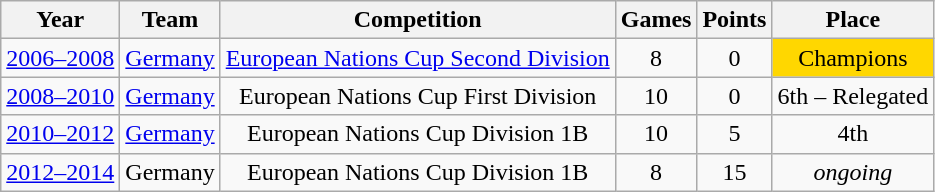<table class="wikitable">
<tr>
<th>Year</th>
<th>Team</th>
<th>Competition</th>
<th>Games</th>
<th>Points</th>
<th>Place</th>
</tr>
<tr align="center">
<td><a href='#'>2006–2008</a></td>
<td><a href='#'>Germany</a></td>
<td><a href='#'>European Nations Cup Second Division</a></td>
<td>8</td>
<td>0</td>
<td bgcolor="#FFD700">Champions</td>
</tr>
<tr align="center">
<td><a href='#'>2008–2010</a></td>
<td><a href='#'>Germany</a></td>
<td>European Nations Cup First Division</td>
<td>10</td>
<td>0</td>
<td>6th – Relegated</td>
</tr>
<tr align="center">
<td><a href='#'>2010–2012</a></td>
<td><a href='#'>Germany</a></td>
<td>European Nations Cup Division 1B</td>
<td>10</td>
<td>5</td>
<td>4th</td>
</tr>
<tr align="center">
<td><a href='#'>2012–2014</a></td>
<td>Germany</td>
<td>European Nations Cup Division 1B</td>
<td>8</td>
<td>15</td>
<td><em>ongoing</em></td>
</tr>
</table>
